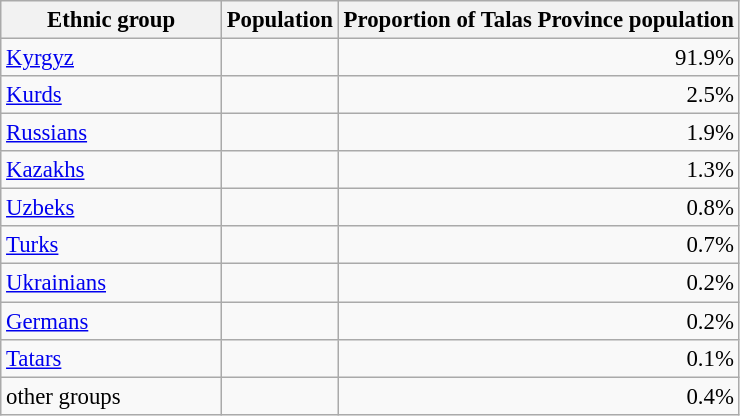<table class="wikitable sortable" border="1" style="text-align:right; font-size:95%;">
<tr>
<th width="140px">Ethnic group</th>
<th>Population</th>
<th>Proportion of Talas Province population</th>
</tr>
<tr>
<td align="left"><a href='#'>Kyrgyz</a></td>
<td></td>
<td>91.9%</tr></td>
<td align="left"><a href='#'>Kurds</a></td>
<td></td>
<td>2.5%</tr></td>
<td align="left"><a href='#'>Russians</a></td>
<td></td>
<td>1.9%</tr></td>
<td align="left"><a href='#'>Kazakhs</a></td>
<td></td>
<td>1.3%</tr></td>
<td align="left"><a href='#'>Uzbeks</a></td>
<td></td>
<td>0.8%</tr></td>
<td align="left"><a href='#'>Turks</a></td>
<td></td>
<td>0.7%</tr></td>
<td align="left"><a href='#'>Ukrainians</a></td>
<td></td>
<td>0.2%</tr></td>
<td align="left"><a href='#'>Germans</a></td>
<td></td>
<td>0.2%</tr></td>
<td align="left"><a href='#'>Tatars</a></td>
<td></td>
<td>0.1%</tr></td>
<td align="left">other groups</td>
<td></td>
<td>0.4%</tr></td>
</tr>
</table>
